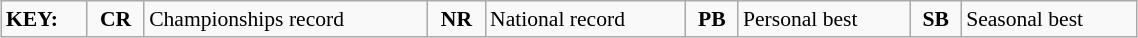<table class="wikitable" style="margin:0.5em auto; font-size:90%;position:relative;" width=60%>
<tr>
<td><strong>KEY:</strong></td>
<td align=center><strong>CR</strong></td>
<td>Championships record</td>
<td align=center><strong>NR</strong></td>
<td>National record</td>
<td align=center><strong>PB</strong></td>
<td>Personal best</td>
<td align=center><strong>SB</strong></td>
<td>Seasonal best</td>
</tr>
</table>
